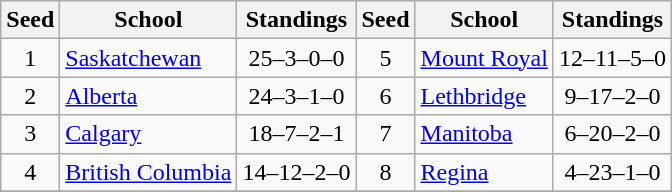<table class="wikitable">
<tr>
<th>Seed</th>
<th width:120px">School</th>
<th>Standings</th>
<th>Seed</th>
<th width:120px">School</th>
<th>Standings</th>
</tr>
<tr>
<td align=center>1</td>
<td><a href='#'>Saskatchewan</a></td>
<td align=center>25–3–0–0</td>
<td align=center>5</td>
<td><a href='#'>Mount Royal</a></td>
<td align=center>12–11–5–0</td>
</tr>
<tr>
<td align=center>2</td>
<td><a href='#'>Alberta</a></td>
<td align=center>24–3–1–0</td>
<td align=center>6</td>
<td><a href='#'>Lethbridge</a></td>
<td align=center>9–17–2–0</td>
</tr>
<tr>
<td align=center>3</td>
<td><a href='#'>Calgary</a></td>
<td align=center>18–7–2–1</td>
<td align=center>7</td>
<td><a href='#'>Manitoba</a></td>
<td align=center>6–20–2–0</td>
</tr>
<tr>
<td align=center>4</td>
<td><a href='#'>British Columbia</a></td>
<td align=center>14–12–2–0</td>
<td align=center>8</td>
<td><a href='#'>Regina</a></td>
<td align=center>4–23–1–0</td>
</tr>
<tr>
</tr>
</table>
